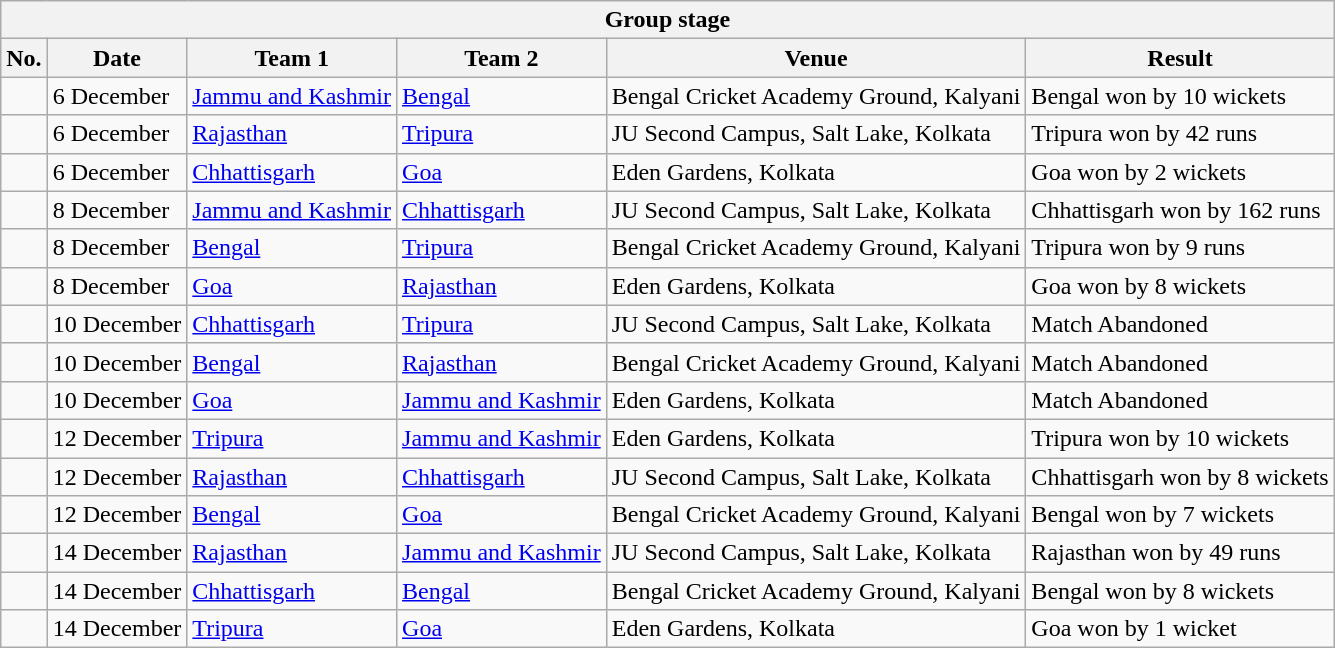<table class="wikitable">
<tr>
<th colspan="7">Group stage</th>
</tr>
<tr>
<th>No.</th>
<th>Date</th>
<th>Team 1</th>
<th>Team 2</th>
<th>Venue</th>
<th>Result</th>
</tr>
<tr>
<td> </td>
<td>6 December</td>
<td><a href='#'>Jammu and Kashmir</a></td>
<td><a href='#'>Bengal</a></td>
<td>Bengal Cricket Academy Ground, Kalyani</td>
<td>Bengal won by 10 wickets</td>
</tr>
<tr>
<td> </td>
<td>6 December</td>
<td><a href='#'>Rajasthan</a></td>
<td><a href='#'>Tripura</a></td>
<td>JU Second Campus, Salt Lake, Kolkata</td>
<td>Tripura won by 42 runs</td>
</tr>
<tr>
<td> </td>
<td>6 December</td>
<td><a href='#'>Chhattisgarh</a></td>
<td><a href='#'>Goa</a></td>
<td>Eden Gardens, Kolkata</td>
<td>Goa won by 2 wickets</td>
</tr>
<tr>
<td> </td>
<td>8 December</td>
<td><a href='#'>Jammu and Kashmir</a></td>
<td><a href='#'>Chhattisgarh</a></td>
<td>JU Second Campus, Salt Lake, Kolkata</td>
<td>Chhattisgarh won by 162 runs</td>
</tr>
<tr>
<td> </td>
<td>8 December</td>
<td><a href='#'>Bengal</a></td>
<td><a href='#'>Tripura</a></td>
<td>Bengal Cricket Academy Ground, Kalyani</td>
<td>Tripura won by 9 runs</td>
</tr>
<tr>
<td> </td>
<td>8 December</td>
<td><a href='#'>Goa</a></td>
<td><a href='#'>Rajasthan</a></td>
<td>Eden Gardens, Kolkata</td>
<td>Goa won by 8 wickets</td>
</tr>
<tr>
<td> </td>
<td>10 December</td>
<td><a href='#'>Chhattisgarh</a></td>
<td><a href='#'>Tripura</a></td>
<td>JU Second Campus, Salt Lake, Kolkata</td>
<td>Match Abandoned</td>
</tr>
<tr>
<td> </td>
<td>10 December</td>
<td><a href='#'>Bengal</a></td>
<td><a href='#'>Rajasthan</a></td>
<td>Bengal Cricket Academy Ground, Kalyani</td>
<td>Match Abandoned</td>
</tr>
<tr>
<td></td>
<td>10 December</td>
<td><a href='#'>Goa</a></td>
<td><a href='#'>Jammu and Kashmir</a></td>
<td>Eden Gardens, Kolkata</td>
<td>Match Abandoned</td>
</tr>
<tr>
<td> </td>
<td>12 December</td>
<td><a href='#'>Tripura</a></td>
<td><a href='#'>Jammu and Kashmir</a></td>
<td>Eden Gardens, Kolkata</td>
<td>Tripura won by 10 wickets</td>
</tr>
<tr>
<td> </td>
<td>12 December</td>
<td><a href='#'>Rajasthan</a></td>
<td><a href='#'>Chhattisgarh</a></td>
<td>JU Second Campus, Salt Lake, Kolkata</td>
<td>Chhattisgarh won by 8 wickets</td>
</tr>
<tr>
<td> </td>
<td>12 December</td>
<td><a href='#'>Bengal</a></td>
<td><a href='#'>Goa</a></td>
<td>Bengal Cricket Academy Ground, Kalyani</td>
<td>Bengal won by 7 wickets</td>
</tr>
<tr>
<td></td>
<td>14 December</td>
<td><a href='#'>Rajasthan</a></td>
<td><a href='#'>Jammu and Kashmir</a></td>
<td>JU Second Campus, Salt Lake, Kolkata</td>
<td>Rajasthan won by 49 runs</td>
</tr>
<tr>
<td> </td>
<td>14 December</td>
<td><a href='#'>Chhattisgarh</a></td>
<td><a href='#'>Bengal</a></td>
<td>Bengal Cricket Academy Ground, Kalyani</td>
<td>Bengal won by 8 wickets</td>
</tr>
<tr>
<td> </td>
<td>14 December</td>
<td><a href='#'>Tripura</a></td>
<td><a href='#'>Goa</a></td>
<td>Eden Gardens, Kolkata</td>
<td>Goa won by 1 wicket</td>
</tr>
</table>
